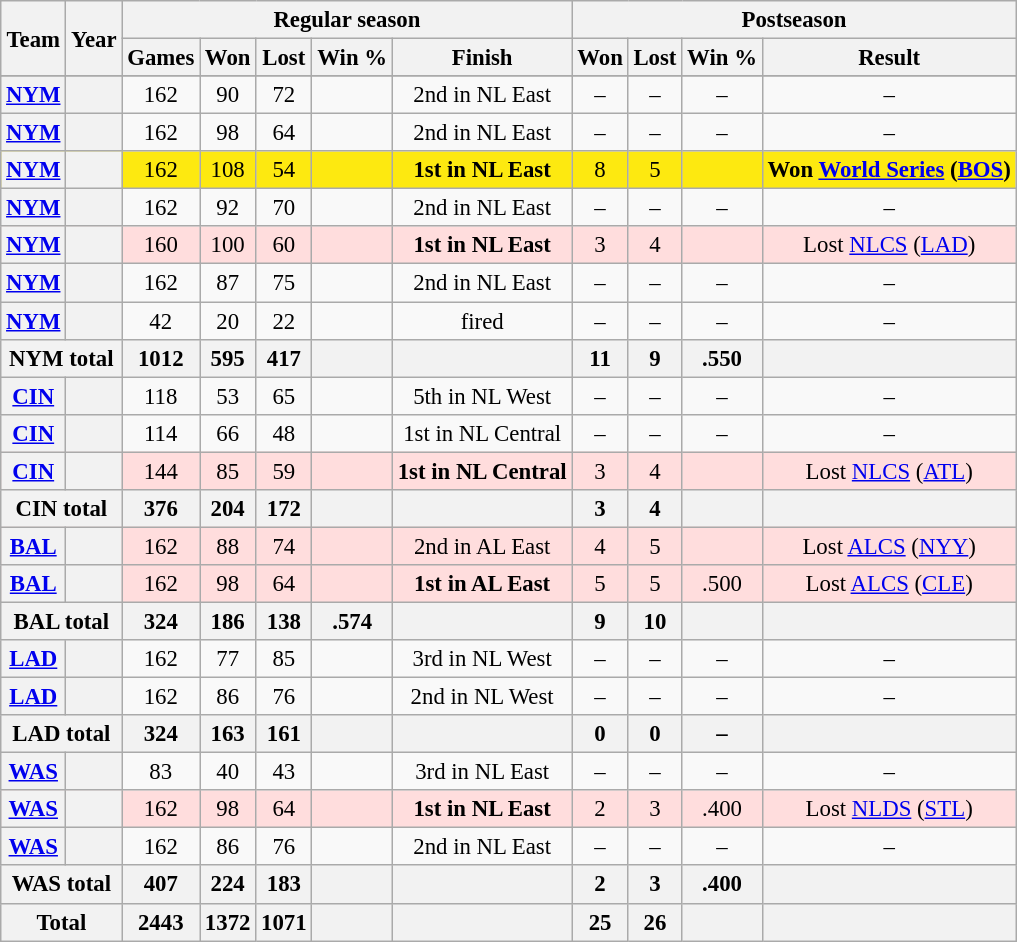<table class="wikitable" style="font-size: 95%; text-align:center;">
<tr>
<th rowspan="2">Team</th>
<th rowspan="2">Year</th>
<th colspan="5">Regular season</th>
<th colspan="4">Postseason</th>
</tr>
<tr>
<th>Games</th>
<th>Won</th>
<th>Lost</th>
<th>Win %</th>
<th>Finish</th>
<th>Won</th>
<th>Lost</th>
<th>Win %</th>
<th>Result</th>
</tr>
<tr>
</tr>
<tr>
<th><a href='#'>NYM</a></th>
<th></th>
<td>162</td>
<td>90</td>
<td>72</td>
<td></td>
<td>2nd in NL East</td>
<td>–</td>
<td>–</td>
<td>–</td>
<td>–</td>
</tr>
<tr>
<th><a href='#'>NYM</a></th>
<th></th>
<td>162</td>
<td>98</td>
<td>64</td>
<td></td>
<td>2nd in NL East</td>
<td>–</td>
<td>–</td>
<td>–</td>
<td>–</td>
</tr>
<tr style="background:#fde910">
<th><a href='#'>NYM</a></th>
<th></th>
<td>162</td>
<td>108</td>
<td>54</td>
<td></td>
<td><strong>1st in NL East</strong></td>
<td>8</td>
<td>5</td>
<td></td>
<td><strong>Won <a href='#'>World Series</a> (<a href='#'>BOS</a>)</strong></td>
</tr>
<tr>
<th><a href='#'>NYM</a></th>
<th></th>
<td>162</td>
<td>92</td>
<td>70</td>
<td></td>
<td>2nd in NL East</td>
<td>–</td>
<td>–</td>
<td>–</td>
<td>–</td>
</tr>
<tr style="background:#fdd">
<th><a href='#'>NYM</a></th>
<th></th>
<td>160</td>
<td>100</td>
<td>60</td>
<td></td>
<td><strong>1st in NL East</strong></td>
<td>3</td>
<td>4</td>
<td></td>
<td>Lost <a href='#'>NLCS</a> (<a href='#'>LAD</a>)</td>
</tr>
<tr>
<th><a href='#'>NYM</a></th>
<th></th>
<td>162</td>
<td>87</td>
<td>75</td>
<td></td>
<td>2nd in NL East</td>
<td>–</td>
<td>–</td>
<td>–</td>
<td>–</td>
</tr>
<tr>
<th><a href='#'>NYM</a></th>
<th></th>
<td>42</td>
<td>20</td>
<td>22</td>
<td></td>
<td>fired</td>
<td>–</td>
<td>–</td>
<td>–</td>
<td>–</td>
</tr>
<tr>
<th colspan="2">NYM total</th>
<th>1012</th>
<th>595</th>
<th>417</th>
<th></th>
<th></th>
<th>11</th>
<th>9</th>
<th>.550</th>
<th></th>
</tr>
<tr>
<th><a href='#'>CIN</a></th>
<th></th>
<td>118</td>
<td>53</td>
<td>65</td>
<td></td>
<td>5th in NL West</td>
<td>–</td>
<td>–</td>
<td>–</td>
<td>–</td>
</tr>
<tr>
<th><a href='#'>CIN</a></th>
<th></th>
<td>114</td>
<td>66</td>
<td>48</td>
<td></td>
<td>1st in NL Central</td>
<td>–</td>
<td>–</td>
<td>–</td>
<td>–</td>
</tr>
<tr style="background:#fdd">
<th><a href='#'>CIN</a></th>
<th></th>
<td>144</td>
<td>85</td>
<td>59</td>
<td></td>
<td><strong>1st in NL Central</strong></td>
<td>3</td>
<td>4</td>
<td></td>
<td>Lost <a href='#'>NLCS</a> (<a href='#'>ATL</a>)</td>
</tr>
<tr>
<th colspan="2">CIN total</th>
<th>376</th>
<th>204</th>
<th>172</th>
<th></th>
<th></th>
<th>3</th>
<th>4</th>
<th></th>
<th></th>
</tr>
<tr style="background:#fdd">
<th><a href='#'>BAL</a></th>
<th></th>
<td>162</td>
<td>88</td>
<td>74</td>
<td></td>
<td>2nd in AL East</td>
<td>4</td>
<td>5</td>
<td></td>
<td>Lost <a href='#'>ALCS</a> (<a href='#'>NYY</a>)</td>
</tr>
<tr style="background:#fdd">
<th><a href='#'>BAL</a></th>
<th></th>
<td>162</td>
<td>98</td>
<td>64</td>
<td></td>
<td><strong>1st in AL East</strong></td>
<td>5</td>
<td>5</td>
<td>.500</td>
<td>Lost <a href='#'>ALCS</a> (<a href='#'>CLE</a>)</td>
</tr>
<tr>
<th colspan="2">BAL total</th>
<th>324</th>
<th>186</th>
<th>138</th>
<th>.574</th>
<th></th>
<th>9</th>
<th>10</th>
<th></th>
<th></th>
</tr>
<tr>
<th><a href='#'>LAD</a></th>
<th></th>
<td>162</td>
<td>77</td>
<td>85</td>
<td></td>
<td>3rd in NL West</td>
<td>–</td>
<td>–</td>
<td>–</td>
<td>–</td>
</tr>
<tr>
<th><a href='#'>LAD</a></th>
<th></th>
<td>162</td>
<td>86</td>
<td>76</td>
<td></td>
<td>2nd in NL West</td>
<td>–</td>
<td>–</td>
<td>–</td>
<td>–</td>
</tr>
<tr>
<th colspan="2">LAD total</th>
<th>324</th>
<th>163</th>
<th>161</th>
<th></th>
<th></th>
<th>0</th>
<th>0</th>
<th>–</th>
<th></th>
</tr>
<tr>
<th><a href='#'>WAS</a></th>
<th></th>
<td>83</td>
<td>40</td>
<td>43</td>
<td></td>
<td>3rd in NL East</td>
<td>–</td>
<td>–</td>
<td>–</td>
<td>–</td>
</tr>
<tr style="background:#fdd">
<th><a href='#'>WAS</a></th>
<th></th>
<td>162</td>
<td>98</td>
<td>64</td>
<td></td>
<td><strong>1st in NL East</strong></td>
<td>2</td>
<td>3</td>
<td>.400</td>
<td>Lost <a href='#'>NLDS</a> (<a href='#'>STL</a>)</td>
</tr>
<tr>
<th><a href='#'>WAS</a></th>
<th></th>
<td>162</td>
<td>86</td>
<td>76</td>
<td></td>
<td>2nd in NL East</td>
<td>–</td>
<td>–</td>
<td>–</td>
<td>–</td>
</tr>
<tr>
<th colspan="2">WAS total</th>
<th>407</th>
<th>224</th>
<th>183</th>
<th></th>
<th></th>
<th>2</th>
<th>3</th>
<th>.400</th>
<th></th>
</tr>
<tr>
<th colspan="2">Total</th>
<th>2443</th>
<th>1372</th>
<th>1071</th>
<th></th>
<th></th>
<th>25</th>
<th>26</th>
<th></th>
<th></th>
</tr>
</table>
